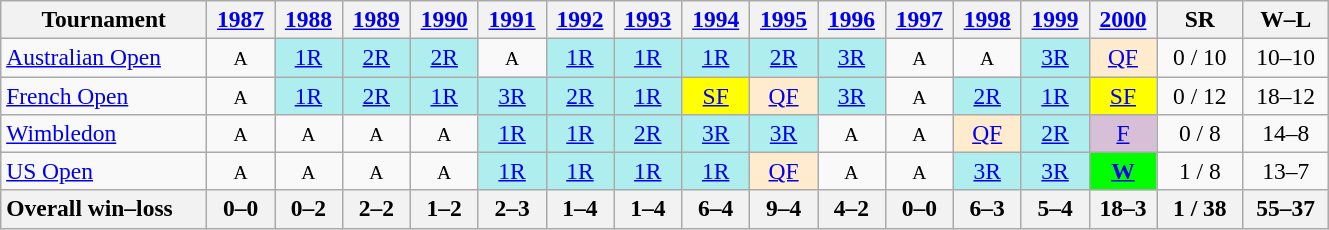<table class=wikitable style=text-align:center;font-size:98%>
<tr>
<th width=130>Tournament</th>
<th width=38><a href='#'>1987</a></th>
<th width=38><a href='#'>1988</a></th>
<th width=38><a href='#'>1989</a></th>
<th width=38><a href='#'>1990</a></th>
<th width=38><a href='#'>1991</a></th>
<th width=38><a href='#'>1992</a></th>
<th width=38><a href='#'>1993</a></th>
<th width=38><a href='#'>1994</a></th>
<th width=38><a href='#'>1995</a></th>
<th width=38><a href='#'>1996</a></th>
<th width=38><a href='#'>1997</a></th>
<th width=38><a href='#'>1998</a></th>
<th width=38><a href='#'>1999</a></th>
<th width=38><a href='#'>2000</a></th>
<th width=50>SR</th>
<th width=50>W–L</th>
</tr>
<tr>
<td align=left><a href='#'>Australian Open</a></td>
<td><small>A</small></td>
<td bgcolor=afeeee><a href='#'>1R</a></td>
<td bgcolor=afeeee><a href='#'>2R</a></td>
<td bgcolor=afeeee><a href='#'>2R</a></td>
<td><small>A</small></td>
<td bgcolor=afeeee><a href='#'>1R</a></td>
<td bgcolor=afeeee><a href='#'>1R</a></td>
<td bgcolor=afeeee><a href='#'>1R</a></td>
<td bgcolor=afeeee><a href='#'>2R</a></td>
<td bgcolor=afeeee><a href='#'>3R</a></td>
<td><small>A</small></td>
<td><small>A</small></td>
<td bgcolor=afeeee><a href='#'>3R</a></td>
<td bgcolor=ffebcd><a href='#'>QF</a></td>
<td>0 / 10</td>
<td>10–10</td>
</tr>
<tr>
<td align=left><a href='#'>French Open</a></td>
<td><small>A</small></td>
<td bgcolor=afeeee><a href='#'>1R</a></td>
<td bgcolor=afeeee><a href='#'>2R</a></td>
<td bgcolor=afeeee><a href='#'>1R</a></td>
<td bgcolor=afeeee><a href='#'>3R</a></td>
<td bgcolor=afeeee><a href='#'>2R</a></td>
<td bgcolor=afeeee><a href='#'>1R</a></td>
<td bgcolor=yellow><a href='#'>SF</a></td>
<td bgcolor=ffebcd><a href='#'>QF</a></td>
<td bgcolor=afeeee><a href='#'>3R</a></td>
<td><small>A</small></td>
<td bgcolor=afeeee><a href='#'>2R</a></td>
<td bgcolor=afeeee><a href='#'>1R</a></td>
<td bgcolor=yellow><a href='#'>SF</a></td>
<td>0 / 12</td>
<td>18–12</td>
</tr>
<tr>
<td align=left><a href='#'>Wimbledon</a></td>
<td><small>A</small></td>
<td><small>A</small></td>
<td><small>A</small></td>
<td><small>A</small></td>
<td bgcolor=afeeee><a href='#'>1R</a></td>
<td bgcolor=afeeee><a href='#'>1R</a></td>
<td bgcolor=afeeee><a href='#'>2R</a></td>
<td bgcolor=afeeee><a href='#'>3R</a></td>
<td bgcolor=afeeee><a href='#'>3R</a></td>
<td><small>A</small></td>
<td><small>A</small></td>
<td bgcolor=ffebcd><a href='#'>QF</a></td>
<td bgcolor=afeeee><a href='#'>2R</a></td>
<td bgcolor=thistle><a href='#'>F</a></td>
<td>0 / 8</td>
<td>14–8</td>
</tr>
<tr>
<td align=left><a href='#'>US Open</a></td>
<td><small>A</small></td>
<td><small>A</small></td>
<td><small>A</small></td>
<td><small>A</small></td>
<td bgcolor=afeeee><a href='#'>1R</a></td>
<td bgcolor=afeeee><a href='#'>1R</a></td>
<td bgcolor=afeeee><a href='#'>1R</a></td>
<td bgcolor=afeeee><a href='#'>1R</a></td>
<td bgcolor=ffebcd><a href='#'>QF</a></td>
<td><small>A</small></td>
<td><small>A</small></td>
<td bgcolor=afeeee><a href='#'>3R</a></td>
<td bgcolor=afeeee><a href='#'>3R</a></td>
<td bgcolor=lime><strong><a href='#'>W</a></strong></td>
<td>1 / 8</td>
<td>13–7</td>
</tr>
<tr>
<th style="text-align:left;">Overall win–loss</th>
<th>0–0</th>
<th>0–2</th>
<th>2–2</th>
<th>1–2</th>
<th>2–3</th>
<th>1–4</th>
<th>1–4</th>
<th>6–4</th>
<th>9–4</th>
<th>4–2</th>
<th>0–0</th>
<th>6–3</th>
<th>5–4</th>
<th>18–3</th>
<th>1 / 38</th>
<th>55–37</th>
</tr>
</table>
